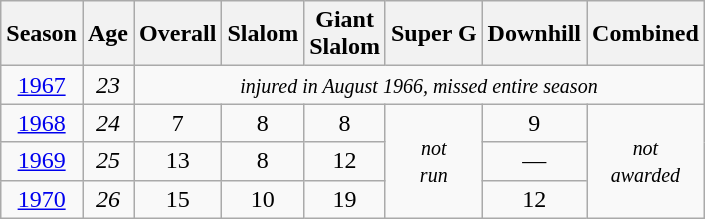<table class=wikitable style="text-align:center">
<tr>
<th>Season</th>
<th>Age</th>
<th>Overall</th>
<th>Slalom</th>
<th>Giant<br>Slalom</th>
<th>Super G</th>
<th>Downhill</th>
<th>Combined</th>
</tr>
<tr>
<td><a href='#'>1967</a></td>
<td><em>23</em></td>
<td colspan=6><small><em>injured in August 1966, missed entire season</em></small></td>
</tr>
<tr>
<td><a href='#'>1968</a></td>
<td><em>24</em></td>
<td>7</td>
<td>8</td>
<td>8</td>
<td rowspan=3><small><em>not<br>run</em> </small></td>
<td>9</td>
<td rowspan=3><small><em>not<br>awarded</em></small></td>
</tr>
<tr>
<td><a href='#'>1969</a></td>
<td><em>25</em></td>
<td>13</td>
<td>8</td>
<td>12</td>
<td>—</td>
</tr>
<tr>
<td><a href='#'>1970</a></td>
<td><em>26</em></td>
<td>15</td>
<td>10</td>
<td>19</td>
<td>12</td>
</tr>
</table>
